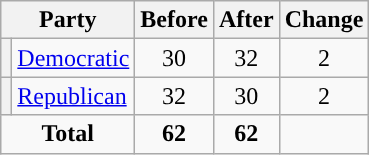<table class="wikitable" style="text-align:center;">
<tr>
<th colspan="2">Party</th>
<th>Before</th>
<th>After</th>
<th>Change</th>
</tr>
<tr>
<th style="background-color:"></th>
<td style="text-align:left;"><a href='#'>Democratic</a></td>
<td>30</td>
<td>32</td>
<td> 2</td>
</tr>
<tr>
<th style="background-color:"></th>
<td style="text-align:left;"><a href='#'>Republican</a></td>
<td>32</td>
<td>30</td>
<td> 2</td>
</tr>
<tr>
<td colspan="2"><strong>Total</strong></td>
<td><strong>62</strong></td>
<td><strong>62</strong></td>
<td></td>
</tr>
</table>
